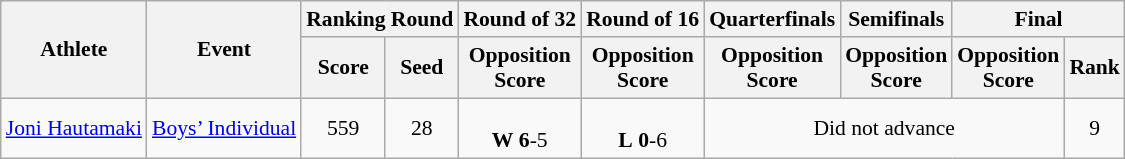<table class="wikitable" border="1" style="font-size:90%">
<tr>
<th rowspan=2>Athlete</th>
<th rowspan=2>Event</th>
<th colspan=2>Ranking Round</th>
<th>Round of 32</th>
<th>Round of 16</th>
<th>Quarterfinals</th>
<th>Semifinals</th>
<th colspan=2>Final</th>
</tr>
<tr>
<th>Score</th>
<th>Seed</th>
<th>Opposition<br>Score</th>
<th>Opposition<br>Score</th>
<th>Opposition<br>Score</th>
<th>Opposition<br>Score</th>
<th>Opposition<br>Score</th>
<th>Rank</th>
</tr>
<tr>
<td><a href='#'>Joni Hautamaki</a></td>
<td><a href='#'>Boys’ Individual</a></td>
<td align=center>559</td>
<td align=center>28</td>
<td align=center> <br> <strong>W</strong> <strong>6</strong>-5</td>
<td align=center> <br> <strong>L</strong> <strong>0</strong>-6</td>
<td colspan=3 align=center>Did not advance</td>
<td align=center>9</td>
</tr>
</table>
